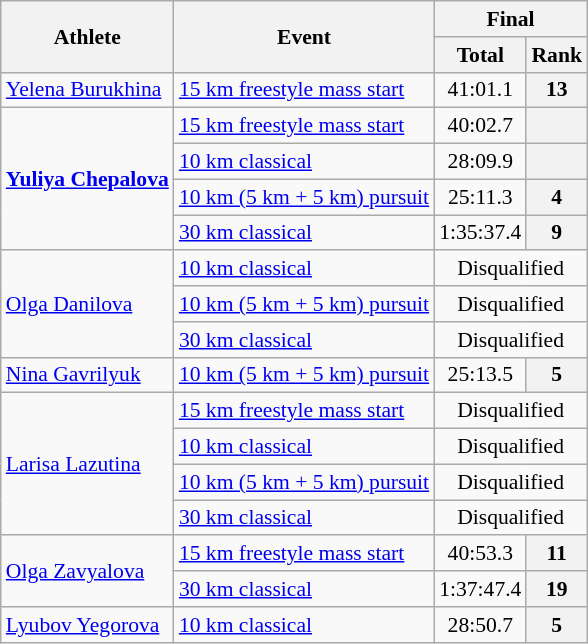<table class="wikitable" style="font-size:90%">
<tr>
<th rowspan="2">Athlete</th>
<th rowspan="2">Event</th>
<th colspan="2">Final</th>
</tr>
<tr>
<th>Total</th>
<th>Rank</th>
</tr>
<tr>
<td><a href='#'>Yelena Burukhina</a></td>
<td><a href='#'>15 km freestyle mass start</a></td>
<td align="center">41:01.1</td>
<th align="center">13</th>
</tr>
<tr>
<td rowspan=4><strong><a href='#'>Yuliya Chepalova</a></strong></td>
<td><a href='#'>15 km freestyle mass start</a></td>
<td align="center">40:02.7</td>
<th align="center"></th>
</tr>
<tr>
<td><a href='#'>10 km classical</a></td>
<td align="center">28:09.9</td>
<th align="center"></th>
</tr>
<tr>
<td><a href='#'>10 km (5 km + 5 km) pursuit</a></td>
<td align="center">25:11.3</td>
<th align="center">4</th>
</tr>
<tr>
<td><a href='#'>30 km classical</a></td>
<td align="center">1:35:37.4</td>
<th align="center">9</th>
</tr>
<tr>
<td rowspan=3><a href='#'>Olga Danilova</a></td>
<td><a href='#'>10 km classical</a></td>
<td align="center" colspan=2>Disqualified</td>
</tr>
<tr>
<td><a href='#'>10 km (5 km + 5 km) pursuit</a></td>
<td align="center" colspan=2>Disqualified</td>
</tr>
<tr>
<td><a href='#'>30 km classical</a></td>
<td align="center" colspan=2>Disqualified</td>
</tr>
<tr>
<td><a href='#'>Nina Gavrilyuk</a></td>
<td><a href='#'>10 km (5 km + 5 km) pursuit</a></td>
<td align="center">25:13.5</td>
<th align="center">5</th>
</tr>
<tr>
<td rowspan=4><a href='#'>Larisa Lazutina</a></td>
<td><a href='#'>15 km freestyle mass start</a></td>
<td align="center" colspan=2>Disqualified</td>
</tr>
<tr>
<td><a href='#'>10 km classical</a></td>
<td align="center" colspan=2>Disqualified</td>
</tr>
<tr>
<td><a href='#'>10 km (5 km + 5 km) pursuit</a></td>
<td align="center" colspan=2>Disqualified</td>
</tr>
<tr>
<td><a href='#'>30 km classical</a></td>
<td align="center" colspan=2>Disqualified</td>
</tr>
<tr>
<td rowspan=2><a href='#'>Olga Zavyalova</a></td>
<td><a href='#'>15 km freestyle mass start</a></td>
<td align="center">40:53.3</td>
<th align="center">11</th>
</tr>
<tr>
<td><a href='#'>30 km classical</a></td>
<td align="center">1:37:47.4</td>
<th align="center">19</th>
</tr>
<tr>
<td><a href='#'>Lyubov Yegorova</a></td>
<td><a href='#'>10 km classical</a></td>
<td align="center">28:50.7</td>
<th align="center">5</th>
</tr>
</table>
